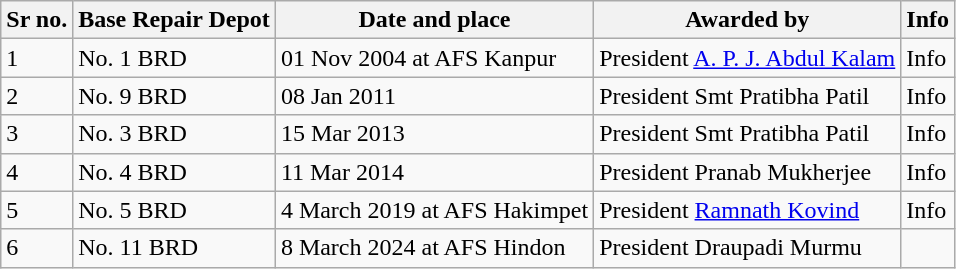<table class=wikitable>
<tr>
<th>Sr no.</th>
<th>Base Repair Depot</th>
<th>Date and place</th>
<th>Awarded by</th>
<th>Info</th>
</tr>
<tr>
<td>1</td>
<td>No. 1 BRD</td>
<td>01 Nov 2004 at AFS Kanpur</td>
<td>President <a href='#'>A. P. J. Abdul Kalam</a></td>
<td>Info</td>
</tr>
<tr>
<td>2</td>
<td>No. 9 BRD</td>
<td>08 Jan 2011</td>
<td>President Smt Pratibha Patil</td>
<td>Info</td>
</tr>
<tr>
<td>3</td>
<td>No. 3 BRD</td>
<td>15 Mar 2013</td>
<td>President Smt Pratibha Patil</td>
<td>Info</td>
</tr>
<tr>
<td>4</td>
<td>No. 4 BRD</td>
<td>11 Mar 2014</td>
<td>President Pranab Mukherjee</td>
<td>Info</td>
</tr>
<tr>
<td>5</td>
<td>No. 5 BRD</td>
<td>4 March 2019 at AFS Hakimpet</td>
<td>President <a href='#'>Ramnath Kovind</a></td>
<td>Info</td>
</tr>
<tr>
<td>6</td>
<td>No. 11 BRD</td>
<td>8 March 2024 at AFS Hindon</td>
<td>President Draupadi Murmu</td>
<td></td>
</tr>
</table>
